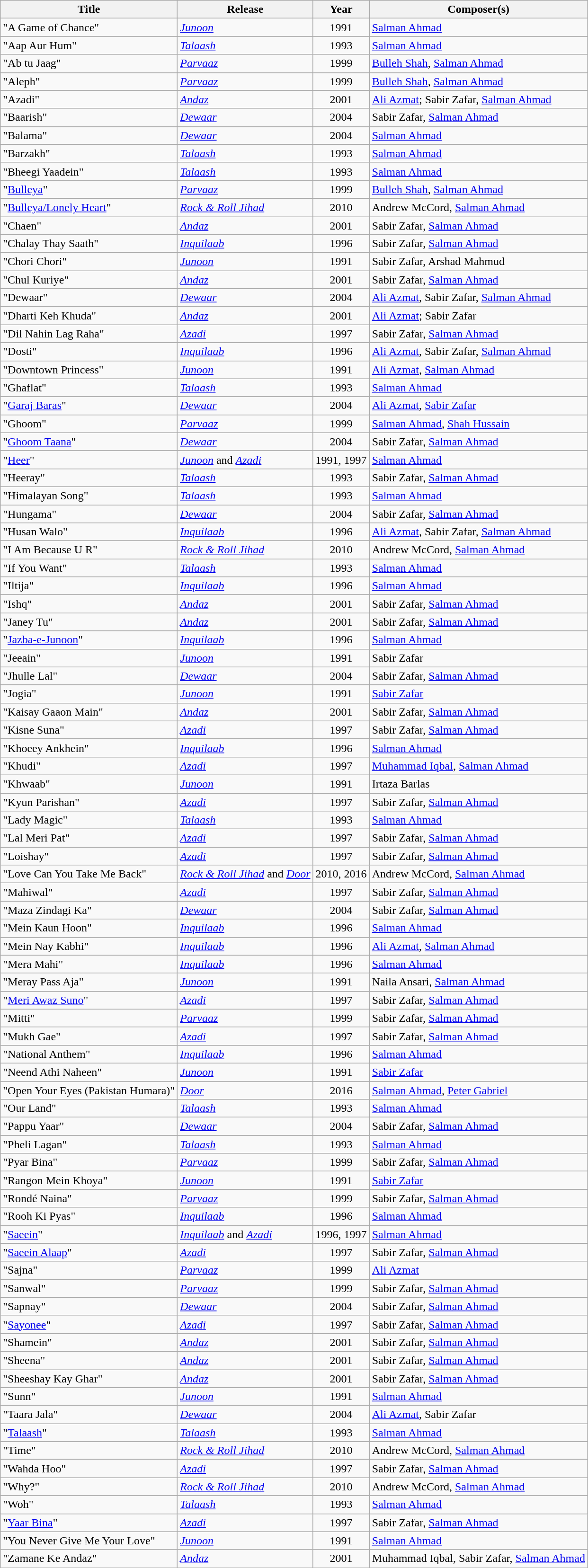<table class="wikitable sortable">
<tr>
<th>Title</th>
<th>Release</th>
<th>Year</th>
<th>Composer(s)</th>
</tr>
<tr>
<td>"A Game of Chance"</td>
<td><em><a href='#'>Junoon</a></em></td>
<td align="center">1991</td>
<td><a href='#'>Salman Ahmad</a></td>
</tr>
<tr>
<td>"Aap Aur Hum"</td>
<td><em><a href='#'>Talaash</a></em></td>
<td align="center">1993</td>
<td><a href='#'>Salman Ahmad</a></td>
</tr>
<tr>
<td>"Ab tu Jaag"</td>
<td><em><a href='#'>Parvaaz</a></em></td>
<td align="center">1999</td>
<td><a href='#'>Bulleh Shah</a>, <a href='#'>Salman Ahmad</a></td>
</tr>
<tr>
<td>"Aleph"</td>
<td><em><a href='#'>Parvaaz</a></em></td>
<td align="center">1999</td>
<td><a href='#'>Bulleh Shah</a>, <a href='#'>Salman Ahmad</a></td>
</tr>
<tr>
<td>"Azadi"</td>
<td><em><a href='#'>Andaz</a></em></td>
<td align="center">2001</td>
<td><a href='#'>Ali Azmat</a>; Sabir Zafar, <a href='#'>Salman Ahmad</a></td>
</tr>
<tr>
<td>"Baarish"</td>
<td><em><a href='#'>Dewaar</a></em></td>
<td align="center">2004</td>
<td>Sabir Zafar, <a href='#'>Salman Ahmad</a></td>
</tr>
<tr>
<td>"Balama"</td>
<td><em><a href='#'>Dewaar</a></em></td>
<td align="center">2004</td>
<td><a href='#'>Salman Ahmad</a></td>
</tr>
<tr>
<td>"Barzakh"</td>
<td><em><a href='#'>Talaash</a></em></td>
<td align="center">1993</td>
<td><a href='#'>Salman Ahmad</a></td>
</tr>
<tr>
<td>"Bheegi Yaadein"</td>
<td><em><a href='#'>Talaash</a></em></td>
<td align="center">1993</td>
<td><a href='#'>Salman Ahmad</a></td>
</tr>
<tr>
<td>"<a href='#'>Bulleya</a>"</td>
<td><em><a href='#'>Parvaaz</a></em></td>
<td align="center">1999</td>
<td><a href='#'>Bulleh Shah</a>, <a href='#'>Salman Ahmad</a></td>
</tr>
<tr>
<td>"<a href='#'>Bulleya/Lonely Heart</a>"</td>
<td><em><a href='#'>Rock & Roll Jihad</a></em></td>
<td align="center">2010</td>
<td>Andrew McCord, <a href='#'>Salman Ahmad</a></td>
</tr>
<tr>
<td>"Chaen"</td>
<td><em><a href='#'>Andaz</a></em></td>
<td align="center">2001</td>
<td>Sabir Zafar, <a href='#'>Salman Ahmad</a></td>
</tr>
<tr>
<td>"Chalay Thay Saath"</td>
<td><em><a href='#'>Inquilaab</a></em></td>
<td align="center">1996</td>
<td>Sabir Zafar, <a href='#'>Salman Ahmad</a></td>
</tr>
<tr>
<td>"Chori Chori"</td>
<td><em><a href='#'>Junoon</a></em></td>
<td align="center">1991</td>
<td>Sabir Zafar, Arshad Mahmud</td>
</tr>
<tr>
<td>"Chul Kuriye"</td>
<td><em><a href='#'>Andaz</a></em></td>
<td align="center">2001</td>
<td>Sabir Zafar, <a href='#'>Salman Ahmad</a></td>
</tr>
<tr>
<td>"Dewaar"</td>
<td><em><a href='#'>Dewaar</a></em></td>
<td align="center">2004</td>
<td><a href='#'>Ali Azmat</a>, Sabir Zafar, <a href='#'>Salman Ahmad</a></td>
</tr>
<tr>
<td>"Dharti Keh Khuda"</td>
<td><em><a href='#'>Andaz</a></em></td>
<td align="center">2001</td>
<td><a href='#'>Ali Azmat</a>; Sabir Zafar</td>
</tr>
<tr>
<td>"Dil Nahin Lag Raha"</td>
<td><em><a href='#'>Azadi</a></em></td>
<td align="center">1997</td>
<td>Sabir Zafar, <a href='#'>Salman Ahmad</a></td>
</tr>
<tr>
<td>"Dosti"</td>
<td><em><a href='#'>Inquilaab</a></em></td>
<td align="center">1996</td>
<td><a href='#'>Ali Azmat</a>, Sabir Zafar, <a href='#'>Salman Ahmad</a></td>
</tr>
<tr>
<td>"Downtown Princess"</td>
<td><em><a href='#'>Junoon</a></em></td>
<td align="center">1991</td>
<td><a href='#'>Ali Azmat</a>, <a href='#'>Salman Ahmad</a></td>
</tr>
<tr>
<td>"Ghaflat"</td>
<td><em><a href='#'>Talaash</a></em></td>
<td align="center">1993</td>
<td><a href='#'>Salman Ahmad</a></td>
</tr>
<tr>
<td>"<a href='#'>Garaj Baras</a>"</td>
<td><em><a href='#'>Dewaar</a></em></td>
<td align="center">2004</td>
<td><a href='#'>Ali Azmat</a>, <a href='#'>Sabir Zafar</a></td>
</tr>
<tr>
<td>"Ghoom"</td>
<td><em><a href='#'>Parvaaz</a></em></td>
<td align="center">1999</td>
<td><a href='#'>Salman Ahmad</a>, <a href='#'>Shah Hussain</a></td>
</tr>
<tr>
<td>"<a href='#'>Ghoom Taana</a>"</td>
<td><em><a href='#'>Dewaar</a></em></td>
<td align="center">2004</td>
<td>Sabir Zafar, <a href='#'>Salman Ahmad</a></td>
</tr>
<tr>
<td>"<a href='#'>Heer</a>"</td>
<td><em><a href='#'>Junoon</a></em> and <em><a href='#'>Azadi</a></em></td>
<td align="center">1991, 1997</td>
<td><a href='#'>Salman Ahmad</a></td>
</tr>
<tr>
<td>"Heeray"</td>
<td><em><a href='#'>Talaash</a></em></td>
<td align="center">1993</td>
<td>Sabir Zafar, <a href='#'>Salman Ahmad</a></td>
</tr>
<tr>
<td>"Himalayan Song"</td>
<td><em><a href='#'>Talaash</a></em></td>
<td align="center">1993</td>
<td><a href='#'>Salman Ahmad</a></td>
</tr>
<tr>
<td>"Hungama"</td>
<td><em><a href='#'>Dewaar</a></em></td>
<td align="center">2004</td>
<td>Sabir Zafar, <a href='#'>Salman Ahmad</a></td>
</tr>
<tr>
<td>"Husan Walo"</td>
<td><em><a href='#'>Inquilaab</a></em></td>
<td align="center">1996</td>
<td><a href='#'>Ali Azmat</a>, Sabir Zafar, <a href='#'>Salman Ahmad</a></td>
</tr>
<tr>
<td>"I Am Because U R"</td>
<td><em><a href='#'>Rock & Roll Jihad</a></em></td>
<td align="center">2010</td>
<td>Andrew McCord, <a href='#'>Salman Ahmad</a></td>
</tr>
<tr>
<td>"If You Want"</td>
<td><em><a href='#'>Talaash</a></em></td>
<td align="center">1993</td>
<td><a href='#'>Salman Ahmad</a></td>
</tr>
<tr>
<td>"Iltija"</td>
<td><em><a href='#'>Inquilaab</a></em></td>
<td align="center">1996</td>
<td><a href='#'>Salman Ahmad</a></td>
</tr>
<tr>
<td>"Ishq"</td>
<td><em><a href='#'>Andaz</a></em></td>
<td align="center">2001</td>
<td>Sabir Zafar, <a href='#'>Salman Ahmad</a></td>
</tr>
<tr>
<td>"Janey Tu"</td>
<td><em><a href='#'>Andaz</a></em></td>
<td align="center">2001</td>
<td>Sabir Zafar, <a href='#'>Salman Ahmad</a></td>
</tr>
<tr>
<td>"<a href='#'>Jazba-e-Junoon</a>"</td>
<td><em><a href='#'>Inquilaab</a></em></td>
<td align="center">1996</td>
<td><a href='#'>Salman Ahmad</a></td>
</tr>
<tr>
<td>"Jeeain"</td>
<td><em><a href='#'>Junoon</a></em></td>
<td align="center">1991</td>
<td>Sabir Zafar</td>
</tr>
<tr>
<td>"Jhulle Lal"</td>
<td><em><a href='#'>Dewaar</a></em></td>
<td align="center">2004</td>
<td>Sabir Zafar, <a href='#'>Salman Ahmad</a></td>
</tr>
<tr>
<td>"Jogia"</td>
<td><em><a href='#'>Junoon</a></em></td>
<td align="center">1991</td>
<td><a href='#'>Sabir Zafar</a></td>
</tr>
<tr>
<td>"Kaisay Gaaon Main"</td>
<td><em><a href='#'>Andaz</a></em></td>
<td align="center">2001</td>
<td>Sabir Zafar, <a href='#'>Salman Ahmad</a></td>
</tr>
<tr>
<td>"Kisne Suna"</td>
<td><em><a href='#'>Azadi</a></em></td>
<td align="center">1997</td>
<td>Sabir Zafar, <a href='#'>Salman Ahmad</a></td>
</tr>
<tr>
<td>"Khoeey Ankhein"</td>
<td><em><a href='#'>Inquilaab</a></em></td>
<td align="center">1996</td>
<td><a href='#'>Salman Ahmad</a></td>
</tr>
<tr>
<td>"Khudi"</td>
<td><em><a href='#'>Azadi</a></em></td>
<td align="center">1997</td>
<td><a href='#'>Muhammad Iqbal</a>, <a href='#'>Salman Ahmad</a></td>
</tr>
<tr>
<td>"Khwaab"</td>
<td><em><a href='#'>Junoon</a></em></td>
<td align="center">1991</td>
<td>Irtaza Barlas</td>
</tr>
<tr>
<td>"Kyun Parishan"</td>
<td><em><a href='#'>Azadi</a></em></td>
<td align="center">1997</td>
<td>Sabir Zafar, <a href='#'>Salman Ahmad</a></td>
</tr>
<tr>
<td>"Lady Magic"</td>
<td><em><a href='#'>Talaash</a></em></td>
<td align="center">1993</td>
<td><a href='#'>Salman Ahmad</a></td>
</tr>
<tr>
<td>"Lal Meri Pat"</td>
<td><em><a href='#'>Azadi</a></em></td>
<td align="center">1997</td>
<td>Sabir Zafar, <a href='#'>Salman Ahmad</a></td>
</tr>
<tr>
<td>"Loishay"</td>
<td><em><a href='#'>Azadi</a></em></td>
<td align="center">1997</td>
<td>Sabir Zafar, <a href='#'>Salman Ahmad</a></td>
</tr>
<tr>
<td>"Love Can You Take Me Back"</td>
<td><em><a href='#'>Rock & Roll Jihad</a></em> and <em><a href='#'>Door</a></em></td>
<td align="center">2010, 2016</td>
<td>Andrew McCord, <a href='#'>Salman Ahmad</a></td>
</tr>
<tr>
<td>"Mahiwal"</td>
<td><em><a href='#'>Azadi</a></em></td>
<td align="center">1997</td>
<td>Sabir Zafar, <a href='#'>Salman Ahmad</a></td>
</tr>
<tr>
<td>"Maza Zindagi Ka"</td>
<td><em><a href='#'>Dewaar</a></em></td>
<td align="center">2004</td>
<td>Sabir Zafar, <a href='#'>Salman Ahmad</a></td>
</tr>
<tr>
<td>"Mein Kaun Hoon"</td>
<td><em><a href='#'>Inquilaab</a></em></td>
<td align="center">1996</td>
<td><a href='#'>Salman Ahmad</a></td>
</tr>
<tr>
<td>"Mein Nay Kabhi"</td>
<td><em><a href='#'>Inquilaab</a></em></td>
<td align="center">1996</td>
<td><a href='#'>Ali Azmat</a>, <a href='#'>Salman Ahmad</a></td>
</tr>
<tr>
<td>"Mera Mahi"</td>
<td><em><a href='#'>Inquilaab</a></em></td>
<td align="center">1996</td>
<td><a href='#'>Salman Ahmad</a></td>
</tr>
<tr>
<td>"Meray Pass Aja"</td>
<td><em><a href='#'>Junoon</a></em></td>
<td align="center">1991</td>
<td>Naila Ansari, <a href='#'>Salman Ahmad</a></td>
</tr>
<tr>
<td>"<a href='#'>Meri Awaz Suno</a>"</td>
<td><em><a href='#'>Azadi</a></em></td>
<td align="center">1997</td>
<td>Sabir Zafar, <a href='#'>Salman Ahmad</a></td>
</tr>
<tr>
<td>"Mitti"</td>
<td><em><a href='#'>Parvaaz</a></em></td>
<td align="center">1999</td>
<td>Sabir Zafar, <a href='#'>Salman Ahmad</a></td>
</tr>
<tr>
<td>"Mukh Gae"</td>
<td><em><a href='#'>Azadi</a></em></td>
<td align="center">1997</td>
<td>Sabir Zafar, <a href='#'>Salman Ahmad</a></td>
</tr>
<tr>
<td>"National Anthem"</td>
<td><em><a href='#'>Inquilaab</a></em></td>
<td align="center">1996</td>
<td><a href='#'>Salman Ahmad</a></td>
</tr>
<tr>
<td>"Neend Athi Naheen"</td>
<td><em><a href='#'>Junoon</a></em></td>
<td align="center">1991</td>
<td><a href='#'>Sabir Zafar</a></td>
</tr>
<tr>
<td>"Open Your Eyes (Pakistan Humara)"</td>
<td><em><a href='#'>Door</a></em></td>
<td align="center">2016</td>
<td><a href='#'>Salman Ahmad</a>, <a href='#'>Peter Gabriel</a></td>
</tr>
<tr>
<td>"Our Land"</td>
<td><em><a href='#'>Talaash</a></em></td>
<td align="center">1993</td>
<td><a href='#'>Salman Ahmad</a></td>
</tr>
<tr>
<td>"Pappu Yaar"</td>
<td><em><a href='#'>Dewaar</a></em></td>
<td align="center">2004</td>
<td>Sabir Zafar, <a href='#'>Salman Ahmad</a></td>
</tr>
<tr>
<td>"Pheli Lagan"</td>
<td><em><a href='#'>Talaash</a></em></td>
<td align="center">1993</td>
<td><a href='#'>Salman Ahmad</a></td>
</tr>
<tr>
<td>"Pyar Bina"</td>
<td><em><a href='#'>Parvaaz</a></em></td>
<td align="center">1999</td>
<td>Sabir Zafar, <a href='#'>Salman Ahmad</a></td>
</tr>
<tr>
<td>"Rangon Mein Khoya"</td>
<td><em><a href='#'>Junoon</a></em></td>
<td align="center">1991</td>
<td><a href='#'>Sabir Zafar</a></td>
</tr>
<tr>
<td>"Rondé Naina"</td>
<td><em><a href='#'>Parvaaz</a></em></td>
<td align="center">1999</td>
<td>Sabir Zafar, <a href='#'>Salman Ahmad</a></td>
</tr>
<tr>
<td>"Rooh Ki Pyas"</td>
<td><em><a href='#'>Inquilaab</a></em></td>
<td align="center">1996</td>
<td><a href='#'>Salman Ahmad</a></td>
</tr>
<tr>
<td>"<a href='#'>Saeein</a>"</td>
<td><em><a href='#'>Inquilaab</a></em> and <em><a href='#'>Azadi</a></em></td>
<td align="center">1996, 1997</td>
<td><a href='#'>Salman Ahmad</a></td>
</tr>
<tr>
<td>"<a href='#'>Saeein Alaap</a>"</td>
<td><em><a href='#'>Azadi</a></em></td>
<td align="center">1997</td>
<td>Sabir Zafar, <a href='#'>Salman Ahmad</a></td>
</tr>
<tr>
<td>"Sajna"</td>
<td><em><a href='#'>Parvaaz</a></em></td>
<td align="center">1999</td>
<td><a href='#'>Ali Azmat</a></td>
</tr>
<tr>
<td>"Sanwal"</td>
<td><em><a href='#'>Parvaaz</a></em></td>
<td align="center">1999</td>
<td>Sabir Zafar, <a href='#'>Salman Ahmad</a></td>
</tr>
<tr>
<td>"Sapnay"</td>
<td><em><a href='#'>Dewaar</a></em></td>
<td align="center">2004</td>
<td>Sabir Zafar, <a href='#'>Salman Ahmad</a></td>
</tr>
<tr>
<td>"<a href='#'>Sayonee</a>"</td>
<td><em><a href='#'>Azadi</a></em></td>
<td align="center">1997</td>
<td>Sabir Zafar, <a href='#'>Salman Ahmad</a></td>
</tr>
<tr>
<td>"Shamein"</td>
<td><em><a href='#'>Andaz</a></em></td>
<td align="center">2001</td>
<td>Sabir Zafar, <a href='#'>Salman Ahmad</a></td>
</tr>
<tr>
<td>"Sheena"</td>
<td><em><a href='#'>Andaz</a></em></td>
<td align="center">2001</td>
<td>Sabir Zafar, <a href='#'>Salman Ahmad</a></td>
</tr>
<tr>
<td>"Sheeshay Kay Ghar"</td>
<td><em><a href='#'>Andaz</a></em></td>
<td align="center">2001</td>
<td>Sabir Zafar, <a href='#'>Salman Ahmad</a></td>
</tr>
<tr>
<td>"Sunn"</td>
<td><em><a href='#'>Junoon</a></em></td>
<td align="center">1991</td>
<td><a href='#'>Salman Ahmad</a></td>
</tr>
<tr>
<td>"Taara Jala"</td>
<td><em><a href='#'>Dewaar</a></em></td>
<td align="center">2004</td>
<td><a href='#'>Ali Azmat</a>, Sabir Zafar</td>
</tr>
<tr>
<td>"<a href='#'>Talaash</a>"</td>
<td><em><a href='#'>Talaash</a></em></td>
<td align="center">1993</td>
<td><a href='#'>Salman Ahmad</a></td>
</tr>
<tr>
<td>"Time"</td>
<td><em><a href='#'>Rock & Roll Jihad</a></em></td>
<td align="center">2010</td>
<td>Andrew McCord, <a href='#'>Salman Ahmad</a></td>
</tr>
<tr>
<td>"Wahda Hoo"</td>
<td><em><a href='#'>Azadi</a></em></td>
<td align="center">1997</td>
<td>Sabir Zafar, <a href='#'>Salman Ahmad</a></td>
</tr>
<tr>
<td>"Why?"</td>
<td><em><a href='#'>Rock & Roll Jihad</a></em></td>
<td align="center">2010</td>
<td>Andrew McCord, <a href='#'>Salman Ahmad</a></td>
</tr>
<tr>
<td>"Woh"</td>
<td><em><a href='#'>Talaash</a></em></td>
<td align="center">1993</td>
<td><a href='#'>Salman Ahmad</a></td>
</tr>
<tr>
<td>"<a href='#'>Yaar Bina</a>"</td>
<td><em><a href='#'>Azadi</a></em></td>
<td align="center">1997</td>
<td>Sabir Zafar, <a href='#'>Salman Ahmad</a></td>
</tr>
<tr>
<td>"You Never Give Me Your Love"</td>
<td><em><a href='#'>Junoon</a></em></td>
<td align="center">1991</td>
<td><a href='#'>Salman Ahmad</a></td>
</tr>
<tr>
<td>"Zamane Ke Andaz"</td>
<td><em><a href='#'>Andaz</a></em></td>
<td align="center">2001</td>
<td>Muhammad Iqbal, Sabir Zafar, <a href='#'>Salman Ahmad</a></td>
</tr>
</table>
